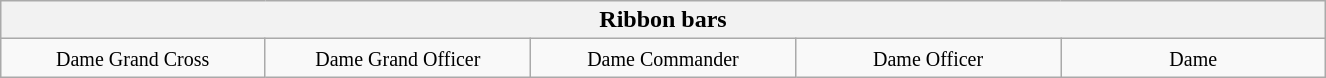<table class="wikitable" style="margin:1em auto; text-align:center; width:70%;">
<tr>
<th colspan=5>Ribbon bars</th>
</tr>
<tr style="vertical-align:top;">
<td width=20%><small>Dame Grand Cross</small></td>
<td width=20%><small>Dame Grand Officer</small></td>
<td width=20%><small>Dame Commander</small></td>
<td width=20%><small>Dame Officer</small></td>
<td width=20%><small>Dame</small></td>
</tr>
</table>
